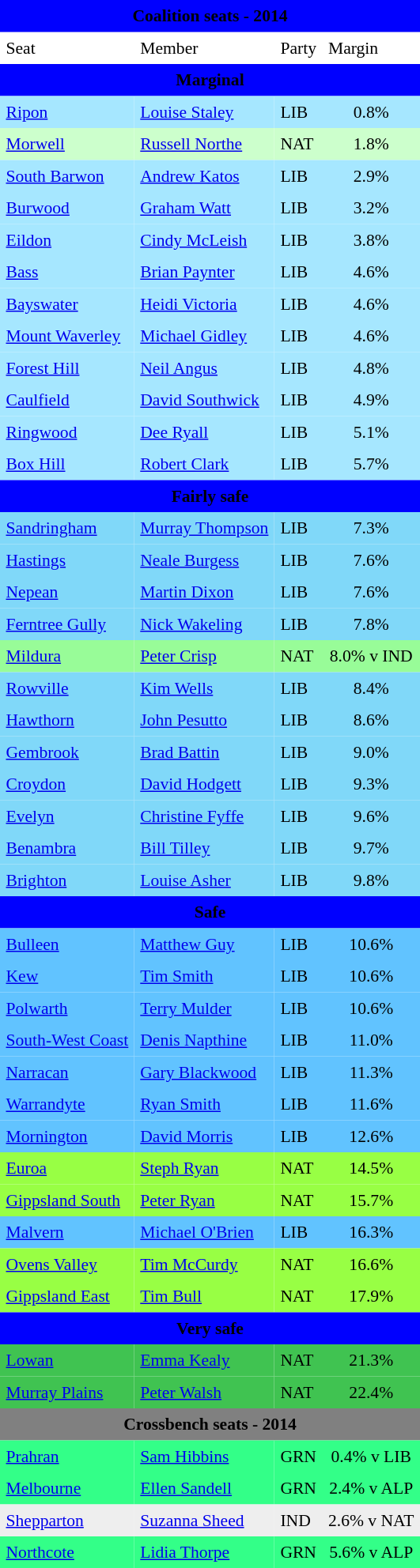<table class="toccolours" cellpadding="5" cellspacing="0" style="float:left; margin-right:.5em; margin-top:.4em; font-size:90%;">
<tr>
<td colspan="4"  style="text-align:center; background:blue;"><span><strong>Coalition seats - 2014</strong></span></td>
</tr>
<tr>
</tr>
<tr>
<td>Seat</td>
<td>Member</td>
<td>Party</td>
<td>Margin</td>
</tr>
<tr>
<td colspan="4"  style="text-align:center; background:blue;"><span><strong>Marginal</strong></span></td>
</tr>
<tr>
<td style="text-align:left; background:#a6e7ff;"><a href='#'>Ripon</a></td>
<td style="text-align:left; background:#a6e7ff;"><a href='#'>Louise Staley</a></td>
<td style="text-align:left; background:#a6e7ff;">LIB</td>
<td style="text-align:center; background:#a6e7ff;">0.8%</td>
</tr>
<tr>
<td style="text-align:left; background:#cfc;"><a href='#'>Morwell</a></td>
<td style="text-align:left; background:#cfc;"><a href='#'>Russell Northe</a></td>
<td style="text-align:left; background:#cfc;">NAT</td>
<td style="text-align:center; background:#cfc;">1.8%</td>
</tr>
<tr>
<td style="text-align:left; background:#a6e7ff;"><a href='#'>South Barwon</a></td>
<td style="text-align:left; background:#a6e7ff;"><a href='#'>Andrew Katos</a></td>
<td style="text-align:left; background:#a6e7ff;">LIB</td>
<td style="text-align:center; background:#a6e7ff;">2.9%</td>
</tr>
<tr>
<td style="text-align:left; background:#a6e7ff;"><a href='#'>Burwood</a></td>
<td style="text-align:left; background:#a6e7ff;"><a href='#'>Graham Watt</a></td>
<td style="text-align:left; background:#a6e7ff;">LIB</td>
<td style="text-align:center; background:#a6e7ff;">3.2%</td>
</tr>
<tr>
<td style="text-align:left; background:#a6e7ff;"><a href='#'>Eildon</a></td>
<td style="text-align:left; background:#a6e7ff;"><a href='#'>Cindy McLeish</a></td>
<td style="text-align:left; background:#a6e7ff;">LIB</td>
<td style="text-align:center; background:#a6e7ff;">3.8%</td>
</tr>
<tr>
<td style="text-align:left; background:#a6e7ff;"><a href='#'>Bass</a></td>
<td style="text-align:left; background:#a6e7ff;"><a href='#'>Brian Paynter</a></td>
<td style="text-align:left; background:#a6e7ff;">LIB</td>
<td style="text-align:center; background:#a6e7ff;">4.6%</td>
</tr>
<tr>
<td style="text-align:left; background:#a6e7ff;"><a href='#'>Bayswater</a></td>
<td style="text-align:left; background:#a6e7ff;"><a href='#'>Heidi Victoria</a></td>
<td style="text-align:left; background:#a6e7ff;">LIB</td>
<td style="text-align:center; background:#a6e7ff;">4.6%</td>
</tr>
<tr>
<td style="text-align:left; background:#a6e7ff;"><a href='#'>Mount Waverley</a></td>
<td style="text-align:left; background:#a6e7ff;"><a href='#'>Michael Gidley</a></td>
<td style="text-align:left; background:#a6e7ff;">LIB</td>
<td style="text-align:center; background:#a6e7ff;">4.6%</td>
</tr>
<tr>
<td style="text-align:left; background:#a6e7ff;"><a href='#'>Forest Hill</a></td>
<td style="text-align:left; background:#a6e7ff;"><a href='#'>Neil Angus</a></td>
<td style="text-align:left; background:#a6e7ff;">LIB</td>
<td style="text-align:center; background:#a6e7ff;">4.8%</td>
</tr>
<tr>
<td style="text-align:left; background:#a6e7ff;"><a href='#'>Caulfield</a></td>
<td style="text-align:left; background:#a6e7ff;"><a href='#'>David Southwick</a></td>
<td style="text-align:left; background:#a6e7ff;">LIB</td>
<td style="text-align:center; background:#a6e7ff;">4.9%</td>
</tr>
<tr>
<td style="text-align:left; background:#a6e7ff;"><a href='#'>Ringwood</a></td>
<td style="text-align:left; background:#a6e7ff;"><a href='#'>Dee Ryall</a></td>
<td style="text-align:left; background:#a6e7ff;">LIB</td>
<td style="text-align:center; background:#a6e7ff;">5.1%</td>
</tr>
<tr>
<td style="text-align:left; background:#a6e7ff;"><a href='#'>Box Hill</a></td>
<td style="text-align:left; background:#a6e7ff;"><a href='#'>Robert Clark</a></td>
<td style="text-align:left; background:#a6e7ff;">LIB</td>
<td style="text-align:center; background:#a6e7ff;">5.7%</td>
</tr>
<tr>
<td colspan="4"  style="text-align:center; background:blue;"><span><strong>Fairly safe</strong></span></td>
</tr>
<tr>
<td style="text-align:left; background:#80d8f9;"><a href='#'>Sandringham</a></td>
<td style="text-align:left; background:#80d8f9;"><a href='#'>Murray Thompson</a></td>
<td style="text-align:left; background:#80d8f9;">LIB</td>
<td style="text-align:center; background:#80d8f9;">7.3%</td>
</tr>
<tr>
<td style="text-align:left; background:#80d8f9;"><a href='#'>Hastings</a></td>
<td style="text-align:left; background:#80d8f9;"><a href='#'>Neale Burgess</a></td>
<td style="text-align:left; background:#80d8f9;">LIB</td>
<td style="text-align:center; background:#80d8f9;">7.6%</td>
</tr>
<tr>
<td style="text-align:left; background:#80d8f9;"><a href='#'>Nepean</a></td>
<td style="text-align:left; background:#80d8f9;"><a href='#'>Martin Dixon</a></td>
<td style="text-align:left; background:#80d8f9;">LIB</td>
<td style="text-align:center; background:#80d8f9;">7.6%</td>
</tr>
<tr>
<td style="text-align:left; background:#80d8f9;"><a href='#'>Ferntree Gully</a></td>
<td style="text-align:left; background:#80d8f9;"><a href='#'>Nick Wakeling</a></td>
<td style="text-align:left; background:#80d8f9;">LIB</td>
<td style="text-align:center; background:#80d8f9;">7.8%</td>
</tr>
<tr>
<td style="text-align:left; background:#98fc98;"><a href='#'>Mildura</a></td>
<td style="text-align:left; background:#98fc98;"><a href='#'>Peter Crisp</a></td>
<td style="text-align:left; background:#98fc98;">NAT</td>
<td style="text-align:center; background:#98fc98;">8.0% v IND</td>
</tr>
<tr>
<td style="text-align:left; background:#80d8f9;"><a href='#'>Rowville</a></td>
<td style="text-align:left; background:#80d8f9;"><a href='#'>Kim Wells</a></td>
<td style="text-align:left; background:#80d8f9;">LIB</td>
<td style="text-align:center; background:#80d8f9;">8.4%</td>
</tr>
<tr>
<td style="text-align:left; background:#80d8f9;"><a href='#'>Hawthorn</a></td>
<td style="text-align:left; background:#80d8f9;"><a href='#'>John Pesutto</a></td>
<td style="text-align:left; background:#80d8f9;">LIB</td>
<td style="text-align:center; background:#80d8f9;">8.6%</td>
</tr>
<tr>
<td style="text-align:left; background:#80d8f9;"><a href='#'>Gembrook</a></td>
<td style="text-align:left; background:#80d8f9;"><a href='#'>Brad Battin</a></td>
<td style="text-align:left; background:#80d8f9;">LIB</td>
<td style="text-align:center; background:#80d8f9;">9.0%</td>
</tr>
<tr>
<td style="text-align:left; background:#80d8f9;"><a href='#'>Croydon</a></td>
<td style="text-align:left; background:#80d8f9;"><a href='#'>David Hodgett</a></td>
<td style="text-align:left; background:#80d8f9;">LIB</td>
<td style="text-align:center; background:#80d8f9;">9.3%</td>
</tr>
<tr>
<td style="text-align:left; background:#80d8f9;"><a href='#'>Evelyn</a></td>
<td style="text-align:left; background:#80d8f9;"><a href='#'>Christine Fyffe</a></td>
<td style="text-align:left; background:#80d8f9;">LIB</td>
<td style="text-align:center; background:#80d8f9;">9.6%</td>
</tr>
<tr>
<td style="text-align:left; background:#80d8f9;"><a href='#'>Benambra</a></td>
<td style="text-align:left; background:#80d8f9;"><a href='#'>Bill Tilley</a></td>
<td style="text-align:left; background:#80d8f9;">LIB</td>
<td style="text-align:center; background:#80d8f9;">9.7%</td>
</tr>
<tr>
<td style="text-align:left; background:#80d8f9;"><a href='#'>Brighton</a></td>
<td style="text-align:left; background:#80d8f9;"><a href='#'>Louise Asher</a></td>
<td style="text-align:left; background:#80d8f9;">LIB</td>
<td style="text-align:center; background:#80d8f9;">9.8%</td>
</tr>
<tr>
<td colspan="4"  style="text-align:center; background:blue;"><span><strong>Safe</strong></span></td>
</tr>
<tr>
<td style="text-align:left; background:#61c3ff;"><a href='#'>Bulleen</a></td>
<td style="text-align:left; background:#61c3ff;"><a href='#'>Matthew Guy</a></td>
<td style="text-align:left; background:#61c3ff;">LIB</td>
<td style="text-align:center; background:#61c3ff;">10.6%</td>
</tr>
<tr>
<td style="text-align:left; background:#61c3ff;"><a href='#'>Kew</a></td>
<td style="text-align:left; background:#61c3ff;"><a href='#'>Tim Smith</a></td>
<td style="text-align:left; background:#61c3ff;">LIB</td>
<td style="text-align:center; background:#61c3ff;">10.6%</td>
</tr>
<tr>
<td style="text-align:left; background:#61c3ff;"><a href='#'>Polwarth</a></td>
<td style="text-align:left; background:#61c3ff;"><a href='#'>Terry Mulder</a></td>
<td style="text-align:left; background:#61c3ff;">LIB</td>
<td style="text-align:center; background:#61c3ff;">10.6%</td>
</tr>
<tr>
<td style="text-align:left; background:#61c3ff;"><a href='#'>South-West Coast</a></td>
<td style="text-align:left; background:#61c3ff;"><a href='#'>Denis Napthine</a></td>
<td style="text-align:left; background:#61c3ff;">LIB</td>
<td style="text-align:center; background:#61c3ff;">11.0%</td>
</tr>
<tr>
<td style="text-align:left; background:#61c3ff;"><a href='#'>Narracan</a></td>
<td style="text-align:left; background:#61c3ff;"><a href='#'>Gary Blackwood</a></td>
<td style="text-align:left; background:#61c3ff;">LIB</td>
<td style="text-align:center; background:#61c3ff;">11.3%</td>
</tr>
<tr>
<td style="text-align:left; background:#61c3ff;"><a href='#'>Warrandyte</a></td>
<td style="text-align:left; background:#61c3ff;"><a href='#'>Ryan Smith</a></td>
<td style="text-align:left; background:#61c3ff;">LIB</td>
<td style="text-align:center; background:#61c3ff;">11.6%</td>
</tr>
<tr>
<td style="text-align:left; background:#61c3ff;"><a href='#'>Mornington</a></td>
<td style="text-align:left; background:#61c3ff;"><a href='#'>David Morris</a></td>
<td style="text-align:left; background:#61c3ff;">LIB</td>
<td style="text-align:center; background:#61c3ff;">12.6%</td>
</tr>
<tr>
<td style="text-align:left; background:#98ff44;"><a href='#'>Euroa</a></td>
<td style="text-align:left; background:#98ff44;"><a href='#'>Steph Ryan</a></td>
<td style="text-align:left; background:#98ff44;">NAT</td>
<td style="text-align:center; background:#98ff44;">14.5%</td>
</tr>
<tr>
<td style="text-align:left; background:#98ff44;"><a href='#'>Gippsland South</a></td>
<td style="text-align:left; background:#98ff44;"><a href='#'>Peter Ryan</a></td>
<td style="text-align:left; background:#98ff44;">NAT</td>
<td style="text-align:center; background:#98ff44;">15.7%</td>
</tr>
<tr>
<td style="text-align:left; background:#61c3ff;"><a href='#'>Malvern</a></td>
<td style="text-align:left; background:#61c3ff;"><a href='#'>Michael O'Brien</a></td>
<td style="text-align:left; background:#61c3ff;">LIB</td>
<td style="text-align:center; background:#61c3ff;">16.3%</td>
</tr>
<tr>
<td style="text-align:left; background:#98ff44;"><a href='#'>Ovens Valley</a></td>
<td style="text-align:left; background:#98ff44;"><a href='#'>Tim McCurdy</a></td>
<td style="text-align:left; background:#98ff44;">NAT</td>
<td style="text-align:center; background:#98ff44;">16.6%</td>
</tr>
<tr>
<td style="text-align:left; background:#98ff44;"><a href='#'>Gippsland East</a></td>
<td style="text-align:left; background:#98ff44;"><a href='#'>Tim Bull</a></td>
<td style="text-align:left; background:#98ff44;">NAT</td>
<td style="text-align:center; background:#98ff44;">17.9%</td>
</tr>
<tr>
<td colspan="4"  style="text-align:center; background:blue;"><span><strong>Very safe</strong></span></td>
</tr>
<tr>
<td style="text-align:left; background:#40c351;"><a href='#'>Lowan</a></td>
<td style="text-align:left; background:#40c351;"><a href='#'>Emma Kealy</a></td>
<td style="text-align:left; background:#40c351;">NAT</td>
<td style="text-align:center; background:#40c351;">21.3%</td>
</tr>
<tr>
<td style="text-align:left; background:#40c351;"><a href='#'>Murray Plains</a></td>
<td style="text-align:left; background:#40c351;"><a href='#'>Peter Walsh</a></td>
<td style="text-align:left; background:#40c351;">NAT</td>
<td style="text-align:center; background:#40c351;">22.4%</td>
</tr>
<tr>
<td colspan="4"  style="text-align:center; background:gray;"><span><strong>Crossbench seats - 2014</strong></span></td>
</tr>
<tr>
<td style="text-align:left; background:#33ff88;"><a href='#'>Prahran</a></td>
<td style="text-align:left; background:#33ff88;"><a href='#'>Sam Hibbins</a></td>
<td style="text-align:left; background:#33ff88;">GRN</td>
<td style="text-align:center; background:#33ff88;">0.4% v LIB</td>
</tr>
<tr>
<td style="text-align:left; background:#33ff88;"><a href='#'>Melbourne</a></td>
<td style="text-align:left; background:#33ff88;"><a href='#'>Ellen Sandell</a></td>
<td style="text-align:left; background:#33ff88;">GRN</td>
<td style="text-align:center; background:#33ff88;">2.4% v ALP</td>
</tr>
<tr>
<td style="text-align:left; background:#eee;"><a href='#'>Shepparton</a></td>
<td style="text-align:left; background:#eee;"><a href='#'>Suzanna Sheed</a></td>
<td style="text-align:left; background:#eee;">IND</td>
<td style="text-align:center; background:#eee;">2.6% v NAT</td>
</tr>
<tr>
<td style="text-align:left; background:#33ff88;"><a href='#'>Northcote</a></td>
<td style="text-align:left; background:#33ff88;"><a href='#'>Lidia Thorpe</a></td>
<td style="text-align:left; background:#33ff88;">GRN</td>
<td style="text-align:center; background:#33ff88;">5.6% v ALP</td>
</tr>
</table>
